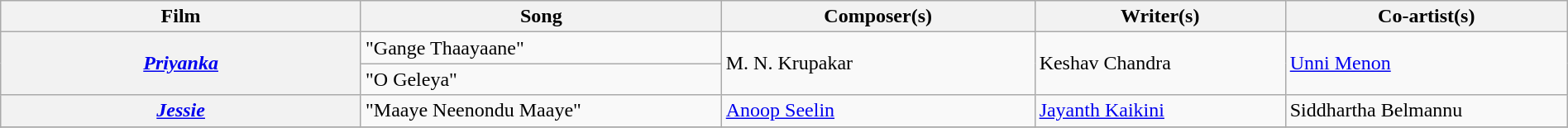<table class="wikitable plainrowheaders" width="100%" textcolor:#000;">
<tr>
<th scope="col" width=23%><strong>Film</strong></th>
<th scope="col" width=23%><strong>Song</strong></th>
<th scope="col" width=20%><strong>Composer(s)</strong></th>
<th scope="col" width=16%><strong>Writer(s)</strong></th>
<th scope="col" width=18%><strong>Co-artist(s)</strong></th>
</tr>
<tr>
<th rowspan="2"><em><a href='#'>Priyanka</a></em></th>
<td>"Gange Thaayaane"</td>
<td rowspan="2">M. N. Krupakar</td>
<td rowspan="2">Keshav Chandra</td>
<td rowspan="2"><a href='#'>Unni Menon</a></td>
</tr>
<tr>
<td>"O Geleya"</td>
</tr>
<tr>
<th><em><a href='#'>Jessie</a></em></th>
<td>"Maaye Neenondu Maaye"</td>
<td><a href='#'>Anoop Seelin</a></td>
<td><a href='#'>Jayanth Kaikini</a></td>
<td>Siddhartha Belmannu</td>
</tr>
<tr>
</tr>
</table>
